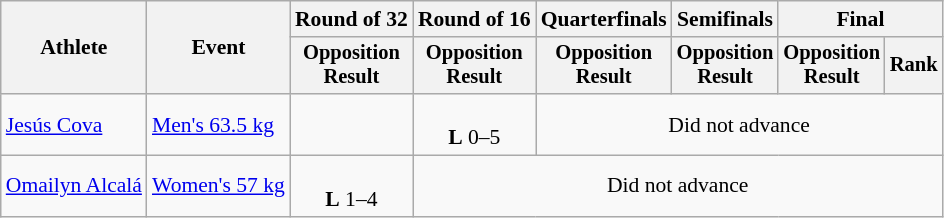<table class="wikitable" style="font-size:90%">
<tr>
<th rowspan="2">Athlete</th>
<th rowspan="2">Event</th>
<th>Round of 32</th>
<th>Round of 16</th>
<th>Quarterfinals</th>
<th>Semifinals</th>
<th colspan=2>Final</th>
</tr>
<tr style="font-size:95%">
<th>Opposition<br>Result</th>
<th>Opposition<br>Result</th>
<th>Opposition<br>Result</th>
<th>Opposition<br>Result</th>
<th>Opposition<br>Result</th>
<th>Rank</th>
</tr>
<tr align=center>
<td align=left><a href='#'>Jesús Cova</a></td>
<td align=left><a href='#'>Men's 63.5 kg</a></td>
<td></td>
<td><br><strong>L</strong> 0–5</td>
<td colspan=4>Did not advance</td>
</tr>
<tr align=center>
<td align=left><a href='#'>Omailyn Alcalá</a></td>
<td align=left><a href='#'>Women's 57 kg</a></td>
<td> <br><strong>L</strong> 1–4</td>
<td colspan=5>Did not advance</td>
</tr>
</table>
